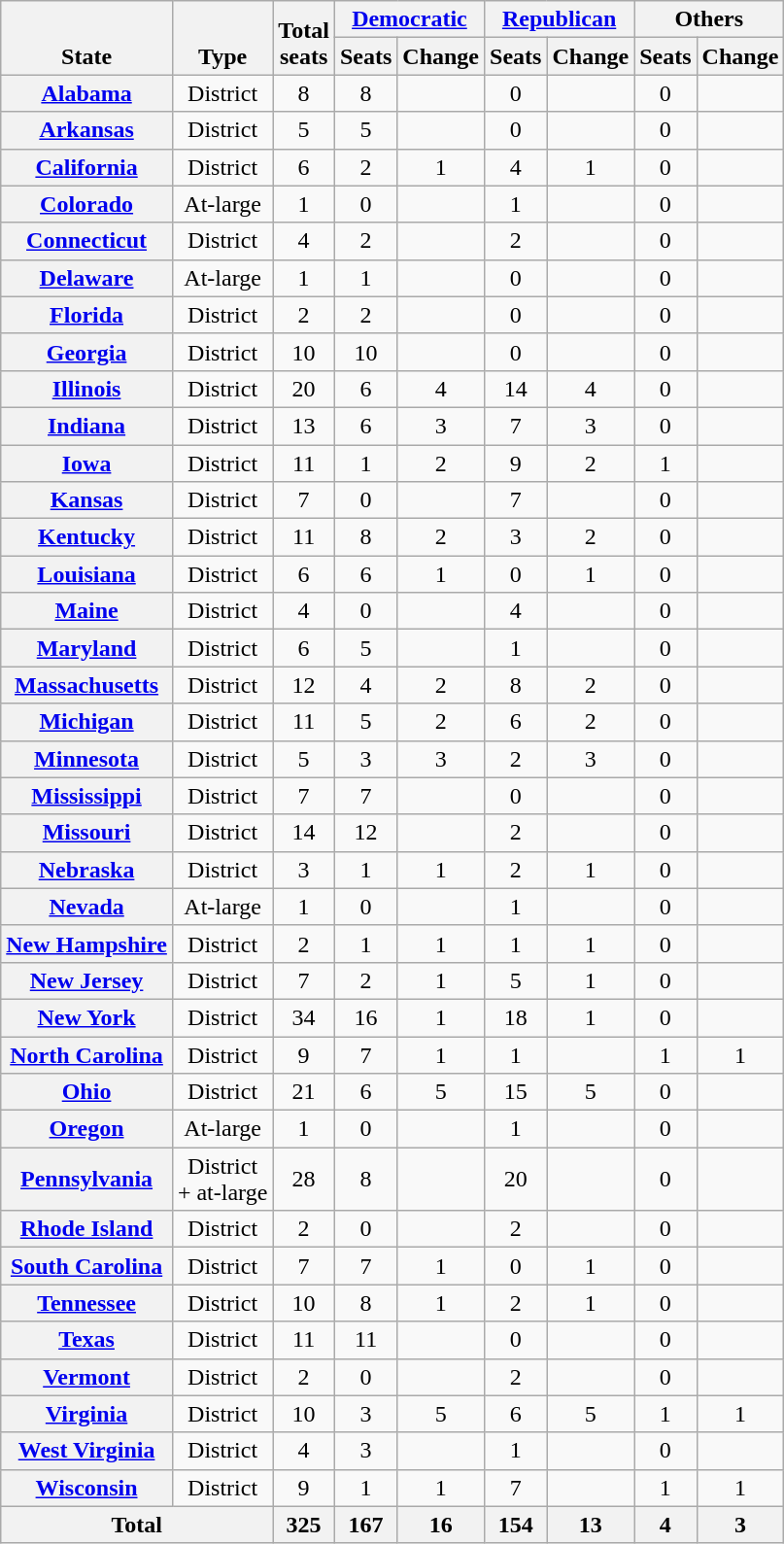<table class="wikitable sortable" style="text-align:center">
<tr valign=bottom>
<th rowspan=2>State</th>
<th rowspan=2>Type</th>
<th rowspan=2>Total<br>seats</th>
<th colspan=2 ><a href='#'>Democratic</a></th>
<th colspan=2 ><a href='#'>Republican</a></th>
<th colspan=2>Others</th>
</tr>
<tr>
<th>Seats</th>
<th>Change</th>
<th>Seats</th>
<th>Change</th>
<th>Seats</th>
<th>Change</th>
</tr>
<tr>
<th><a href='#'>Alabama</a></th>
<td>District</td>
<td>8</td>
<td>8</td>
<td></td>
<td>0</td>
<td></td>
<td>0</td>
<td data-sort-value=0></td>
</tr>
<tr>
<th><a href='#'>Arkansas</a></th>
<td>District</td>
<td>5</td>
<td>5</td>
<td></td>
<td>0</td>
<td></td>
<td>0</td>
<td data-sort-value=0></td>
</tr>
<tr>
<th><a href='#'>California</a></th>
<td>District</td>
<td>6</td>
<td>2</td>
<td> 1</td>
<td>4</td>
<td> 1</td>
<td>0</td>
<td data-sort-value=0></td>
</tr>
<tr>
<th><a href='#'>Colorado</a></th>
<td>At-large</td>
<td>1</td>
<td>0</td>
<td></td>
<td>1</td>
<td></td>
<td>0</td>
<td data-sort-value=0></td>
</tr>
<tr>
<th><a href='#'>Connecticut</a></th>
<td>District</td>
<td>4</td>
<td>2</td>
<td></td>
<td>2</td>
<td></td>
<td>0</td>
<td data-sort-value=0></td>
</tr>
<tr>
<th><a href='#'>Delaware</a></th>
<td>At-large</td>
<td>1</td>
<td>1</td>
<td></td>
<td>0</td>
<td></td>
<td>0</td>
<td data-sort-value=0></td>
</tr>
<tr>
<th><a href='#'>Florida</a></th>
<td>District</td>
<td>2</td>
<td>2</td>
<td></td>
<td>0</td>
<td></td>
<td>0</td>
<td data-sort-value=0></td>
</tr>
<tr>
<th><a href='#'>Georgia</a></th>
<td>District</td>
<td>10</td>
<td>10</td>
<td></td>
<td>0</td>
<td></td>
<td>0</td>
<td data-sort-value=0></td>
</tr>
<tr>
<th><a href='#'>Illinois</a></th>
<td>District</td>
<td>20</td>
<td>6</td>
<td> 4</td>
<td>14</td>
<td> 4</td>
<td>0</td>
<td data-sort-value=0></td>
</tr>
<tr>
<th><a href='#'>Indiana</a></th>
<td>District</td>
<td>13</td>
<td>6</td>
<td> 3</td>
<td>7</td>
<td> 3</td>
<td>0</td>
<td data-sort-value=0></td>
</tr>
<tr>
<th><a href='#'>Iowa</a></th>
<td>District</td>
<td>11</td>
<td>1</td>
<td> 2</td>
<td>9</td>
<td> 2</td>
<td>1</td>
<td></td>
</tr>
<tr>
<th><a href='#'>Kansas</a></th>
<td>District</td>
<td>7</td>
<td>0</td>
<td></td>
<td>7</td>
<td></td>
<td>0</td>
<td data-sort-value=0></td>
</tr>
<tr>
<th><a href='#'>Kentucky</a></th>
<td>District</td>
<td>11</td>
<td>8</td>
<td> 2</td>
<td>3</td>
<td> 2</td>
<td>0</td>
<td data-sort-value=0></td>
</tr>
<tr>
<th><a href='#'>Louisiana</a></th>
<td>District</td>
<td>6</td>
<td>6</td>
<td> 1</td>
<td>0</td>
<td> 1</td>
<td>0</td>
<td data-sort-value=0></td>
</tr>
<tr>
<th><a href='#'>Maine</a></th>
<td>District</td>
<td>4</td>
<td>0</td>
<td></td>
<td>4</td>
<td></td>
<td>0</td>
<td data-sort-value=0></td>
</tr>
<tr>
<th><a href='#'>Maryland</a></th>
<td>District</td>
<td>6</td>
<td>5</td>
<td></td>
<td>1</td>
<td></td>
<td>0</td>
<td data-sort-value=0></td>
</tr>
<tr>
<th><a href='#'>Massachusetts</a></th>
<td>District</td>
<td>12</td>
<td>4</td>
<td> 2</td>
<td>8</td>
<td> 2</td>
<td>0</td>
<td data-sort-value=0></td>
</tr>
<tr>
<th><a href='#'>Michigan</a></th>
<td>District</td>
<td>11</td>
<td>5</td>
<td> 2</td>
<td>6</td>
<td> 2</td>
<td>0</td>
<td data-sort-value=0></td>
</tr>
<tr>
<th><a href='#'>Minnesota</a></th>
<td>District</td>
<td>5</td>
<td>3</td>
<td> 3</td>
<td>2</td>
<td> 3</td>
<td>0</td>
<td data-sort-value=0></td>
</tr>
<tr>
<th><a href='#'>Mississippi</a></th>
<td>District</td>
<td>7</td>
<td>7</td>
<td></td>
<td>0</td>
<td></td>
<td>0</td>
<td data-sort-value=0></td>
</tr>
<tr>
<th><a href='#'>Missouri</a></th>
<td>District</td>
<td>14</td>
<td>12</td>
<td></td>
<td>2</td>
<td></td>
<td>0</td>
<td data-sort-value=0></td>
</tr>
<tr>
<th><a href='#'>Nebraska</a></th>
<td>District</td>
<td>3</td>
<td>1</td>
<td> 1</td>
<td>2</td>
<td> 1</td>
<td>0</td>
<td data-sort-value=0></td>
</tr>
<tr>
<th><a href='#'>Nevada</a></th>
<td>At-large</td>
<td>1</td>
<td>0</td>
<td></td>
<td>1</td>
<td></td>
<td>0</td>
<td data-sort-value=0></td>
</tr>
<tr>
<th><a href='#'>New Hampshire</a></th>
<td>District</td>
<td>2</td>
<td>1</td>
<td> 1</td>
<td>1</td>
<td> 1</td>
<td>0</td>
<td data-sort-value=0></td>
</tr>
<tr>
<th><a href='#'>New Jersey</a></th>
<td>District</td>
<td>7</td>
<td>2</td>
<td> 1</td>
<td>5</td>
<td> 1</td>
<td>0</td>
<td data-sort-value=0></td>
</tr>
<tr>
<th><a href='#'>New York</a></th>
<td>District</td>
<td>34</td>
<td>16</td>
<td> 1</td>
<td>18</td>
<td> 1</td>
<td>0</td>
<td data-sort-value=0></td>
</tr>
<tr>
<th><a href='#'>North Carolina</a></th>
<td>District</td>
<td>9</td>
<td>7</td>
<td> 1</td>
<td>1</td>
<td></td>
<td>1</td>
<td> 1</td>
</tr>
<tr>
<th><a href='#'>Ohio</a></th>
<td>District</td>
<td>21</td>
<td>6</td>
<td> 5</td>
<td>15</td>
<td> 5</td>
<td>0</td>
<td data-sort-value=0></td>
</tr>
<tr>
<th><a href='#'>Oregon</a></th>
<td>At-large</td>
<td>1</td>
<td>0</td>
<td></td>
<td>1</td>
<td></td>
<td>0</td>
<td data-sort-value=0></td>
</tr>
<tr>
<th><a href='#'>Pennsylvania</a></th>
<td>District<br>+ at-large</td>
<td>28</td>
<td>8</td>
<td></td>
<td>20</td>
<td></td>
<td>0</td>
<td data-sort-value=0></td>
</tr>
<tr>
<th><a href='#'>Rhode Island</a></th>
<td>District</td>
<td>2</td>
<td>0</td>
<td></td>
<td>2</td>
<td></td>
<td>0</td>
<td data-sort-value=0></td>
</tr>
<tr>
<th><a href='#'>South Carolina</a></th>
<td>District</td>
<td>7</td>
<td>7</td>
<td> 1</td>
<td>0</td>
<td> 1</td>
<td>0</td>
<td data-sort-value=0></td>
</tr>
<tr>
<th><a href='#'>Tennessee</a></th>
<td>District</td>
<td>10</td>
<td>8</td>
<td> 1</td>
<td>2</td>
<td> 1</td>
<td>0</td>
<td data-sort-value=0></td>
</tr>
<tr>
<th><a href='#'>Texas</a></th>
<td>District</td>
<td>11</td>
<td>11</td>
<td></td>
<td>0</td>
<td></td>
<td>0</td>
<td data-sort-value=0></td>
</tr>
<tr>
<th><a href='#'>Vermont</a></th>
<td>District</td>
<td>2</td>
<td>0</td>
<td></td>
<td>2</td>
<td></td>
<td>0</td>
<td data-sort-value=0></td>
</tr>
<tr>
<th><a href='#'>Virginia</a></th>
<td>District</td>
<td>10</td>
<td>3</td>
<td> 5</td>
<td>6</td>
<td> 5</td>
<td>1</td>
<td> 1</td>
</tr>
<tr>
<th><a href='#'>West Virginia</a></th>
<td>District</td>
<td>4</td>
<td>3</td>
<td></td>
<td>1</td>
<td></td>
<td>0</td>
<td data-sort-value=0></td>
</tr>
<tr>
<th><a href='#'>Wisconsin</a></th>
<td>District</td>
<td>9</td>
<td>1</td>
<td> 1</td>
<td>7</td>
<td></td>
<td>1</td>
<td> 1</td>
</tr>
<tr>
<th colspan=2>Total</th>
<th>325</th>
<th>167<br></th>
<th> 16</th>
<th>154<br></th>
<th>13</th>
<th>4<br></th>
<th> 3</th>
</tr>
</table>
